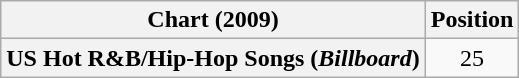<table class="wikitable plainrowheaders" style="text-align:center">
<tr>
<th scope="col">Chart (2009)</th>
<th scope="col">Position</th>
</tr>
<tr>
<th scope="row">US Hot R&B/Hip-Hop Songs (<em>Billboard</em>)</th>
<td>25</td>
</tr>
</table>
